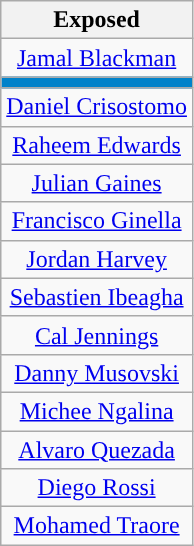<table class="wikitable" style="text-align:center">
<tr>
<th>Exposed</th>
</tr>
<tr>
<td><a href='#'>Jamal Blackman</a></td>
</tr>
<tr>
<td style="background: #0082CA"></td>
</tr>
<tr>
<td><a href='#'>Daniel Crisostomo</a></td>
</tr>
<tr>
<td><a href='#'>Raheem Edwards</a></td>
</tr>
<tr>
<td><a href='#'>Julian Gaines</a></td>
</tr>
<tr>
<td><a href='#'>Francisco Ginella</a></td>
</tr>
<tr>
<td><a href='#'>Jordan Harvey</a></td>
</tr>
<tr>
<td><a href='#'>Sebastien Ibeagha</a></td>
</tr>
<tr>
<td><a href='#'>Cal Jennings</a></td>
</tr>
<tr>
<td><a href='#'>Danny Musovski</a></td>
</tr>
<tr>
<td><a href='#'>Michee Ngalina</a></td>
</tr>
<tr>
<td><a href='#'>Alvaro Quezada</a></td>
</tr>
<tr>
<td><a href='#'>Diego Rossi</a></td>
</tr>
<tr>
<td><a href='#'>Mohamed Traore</a></td>
</tr>
</table>
